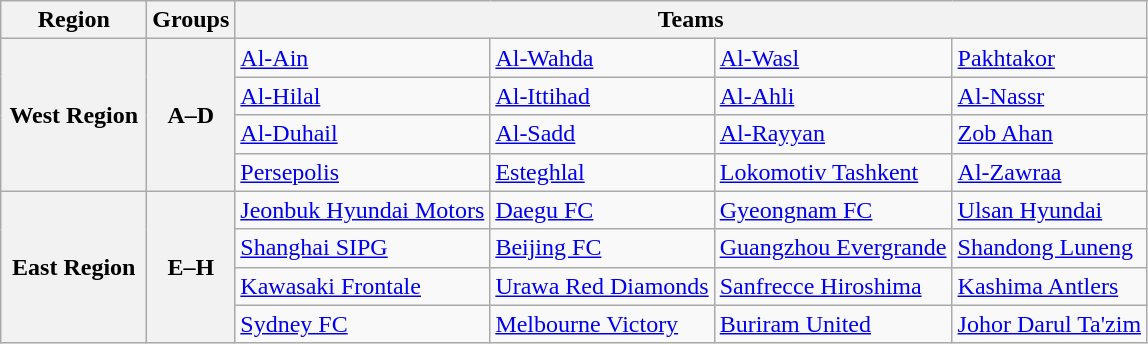<table class="wikitable">
<tr>
<th width=90>Region</th>
<th>Groups</th>
<th colspan=4>Teams</th>
</tr>
<tr>
<th rowspan=4>West Region</th>
<th rowspan=4>A–D</th>
<td> <a href='#'>Al-Ain</a></td>
<td> <a href='#'>Al-Wahda</a></td>
<td> <a href='#'>Al-Wasl</a></td>
<td> <a href='#'>Pakhtakor</a> </td>
</tr>
<tr>
<td> <a href='#'>Al-Hilal</a></td>
<td> <a href='#'>Al-Ittihad</a></td>
<td> <a href='#'>Al-Ahli</a></td>
<td> <a href='#'>Al-Nassr</a> </td>
</tr>
<tr>
<td> <a href='#'>Al-Duhail</a></td>
<td> <a href='#'>Al-Sadd</a></td>
<td> <a href='#'>Al-Rayyan</a> </td>
<td> <a href='#'>Zob Ahan</a> </td>
</tr>
<tr>
<td> <a href='#'>Persepolis</a></td>
<td> <a href='#'>Esteghlal</a></td>
<td> <a href='#'>Lokomotiv Tashkent</a></td>
<td> <a href='#'>Al-Zawraa</a></td>
</tr>
<tr>
<th rowspan=4>East Region</th>
<th rowspan=4>E–H</th>
<td> <a href='#'>Jeonbuk Hyundai Motors</a></td>
<td> <a href='#'>Daegu FC</a></td>
<td> <a href='#'>Gyeongnam FC</a></td>
<td> <a href='#'>Ulsan Hyundai</a> </td>
</tr>
<tr>
<td> <a href='#'>Shanghai SIPG</a></td>
<td> <a href='#'>Beijing FC</a></td>
<td> <a href='#'>Guangzhou Evergrande</a></td>
<td> <a href='#'>Shandong Luneng</a> </td>
</tr>
<tr>
<td> <a href='#'>Kawasaki Frontale</a></td>
<td> <a href='#'>Urawa Red Diamonds</a></td>
<td> <a href='#'>Sanfrecce Hiroshima</a> </td>
<td> <a href='#'>Kashima Antlers</a> </td>
</tr>
<tr>
<td> <a href='#'>Sydney FC</a></td>
<td> <a href='#'>Melbourne Victory</a></td>
<td> <a href='#'>Buriram United</a></td>
<td> <a href='#'>Johor Darul Ta'zim</a></td>
</tr>
</table>
